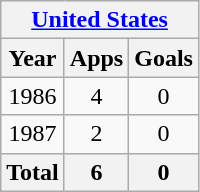<table class="wikitable" style="text-align:center">
<tr>
<th colspan=3><a href='#'>United States</a></th>
</tr>
<tr>
<th>Year</th>
<th>Apps</th>
<th>Goals</th>
</tr>
<tr>
<td>1986</td>
<td>4</td>
<td>0</td>
</tr>
<tr>
<td>1987</td>
<td>2</td>
<td>0</td>
</tr>
<tr>
<th>Total</th>
<th>6</th>
<th>0</th>
</tr>
</table>
